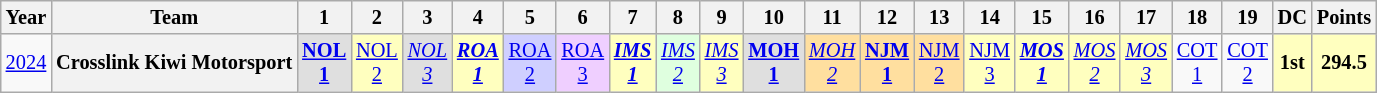<table class="wikitable" style="text-align:center; font-size:85%">
<tr>
<th>Year</th>
<th>Team</th>
<th>1</th>
<th>2</th>
<th>3</th>
<th>4</th>
<th>5</th>
<th>6</th>
<th>7</th>
<th>8</th>
<th>9</th>
<th>10</th>
<th>11</th>
<th>12</th>
<th>13</th>
<th>14</th>
<th>15</th>
<th>16</th>
<th>17</th>
<th>18</th>
<th>19</th>
<th>DC</th>
<th>Points</th>
</tr>
<tr>
<td><a href='#'>2024</a></td>
<th nowrap>Crosslink Kiwi Motorsport</th>
<td style="background:#dfdfdf;"><strong><a href='#'>NOL<br>1</a></strong><br></td>
<td style="background:#ffffbf;"><a href='#'>NOL<br>2</a><br></td>
<td style="background:#dfdfdf;"><em><a href='#'>NOL<br>3</a></em><br></td>
<td style="background:#ffffbf;"><strong><em><a href='#'>ROA<br>1</a></em></strong><br></td>
<td style="background:#cfcfff;"><a href='#'>ROA<br>2</a><br></td>
<td style="background:#efcfff;"><a href='#'>ROA<br>3</a><br></td>
<td style="background:#FFFFBF;"><strong><em><a href='#'>IMS<br>1</a></em></strong><br></td>
<td style="background:#DFFFDF;"><em><a href='#'>IMS<br>2</a></em><br></td>
<td style="background:#FFFFBF;"><em><a href='#'>IMS<br>3</a></em><br></td>
<td style="background:#DFDFDF;"><strong><a href='#'>MOH<br>1</a></strong><br></td>
<td style="background:#FFDF9F;"><em><a href='#'>MOH<br>2</a></em><br></td>
<td style="background:#FFDF9F;"><strong><a href='#'>NJM<br>1</a></strong><br></td>
<td style="background:#FFDF9F;"><a href='#'>NJM<br>2</a><br></td>
<td style="background:#FFFFBF;"><a href='#'>NJM<br>3</a><br></td>
<td style="background:#FFFFBF;"><strong><em><a href='#'>MOS<br>1</a></em></strong><br></td>
<td style="background:#FFFFBF;"><em><a href='#'>MOS<br>2</a></em><br></td>
<td style="background:#FFFFBF;"><em><a href='#'>MOS<br>3</a></em><br></td>
<td><a href='#'>COT<br>1</a></td>
<td><a href='#'>COT<br>2</a></td>
<th style="background:#FFFFBF">1st</th>
<th style="background:#FFFFBF">294.5</th>
</tr>
</table>
